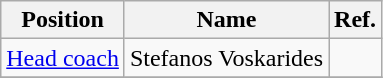<table class="wikitable">
<tr>
<th>Position</th>
<th>Name</th>
<th>Ref.</th>
</tr>
<tr>
<td><a href='#'>Head coach</a></td>
<td>Stefanos Voskarides</td>
<td></td>
</tr>
<tr>
</tr>
</table>
